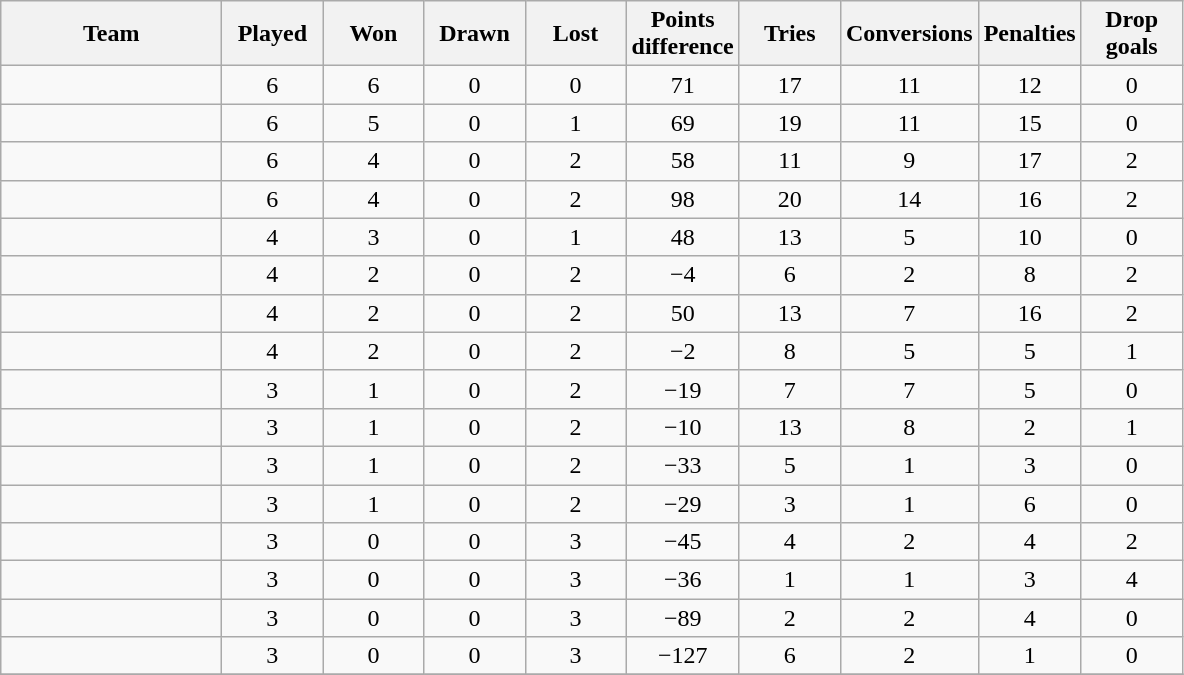<table class="wikitable sortable" style=text-align:center>
<tr>
<th width=140>Team</th>
<th width=60>Played</th>
<th width=60>Won</th>
<th width=60>Drawn</th>
<th width=60>Lost</th>
<th width=60>Points<br>difference</th>
<th width=60>Tries</th>
<th width=60>Conversions</th>
<th width=60>Penalties</th>
<th width=60>Drop goals</th>
</tr>
<tr>
<td align=left></td>
<td>6</td>
<td>6</td>
<td>0</td>
<td>0</td>
<td>71</td>
<td>17</td>
<td>11</td>
<td>12</td>
<td>0</td>
</tr>
<tr>
<td align=left></td>
<td>6</td>
<td>5</td>
<td>0</td>
<td>1</td>
<td>69</td>
<td>19</td>
<td>11</td>
<td>15</td>
<td>0</td>
</tr>
<tr>
<td align=left></td>
<td>6</td>
<td>4</td>
<td>0</td>
<td>2</td>
<td>58</td>
<td>11</td>
<td>9</td>
<td>17</td>
<td>2</td>
</tr>
<tr>
<td align=left></td>
<td>6</td>
<td>4</td>
<td>0</td>
<td>2</td>
<td>98</td>
<td>20</td>
<td>14</td>
<td>16</td>
<td>2</td>
</tr>
<tr>
<td align=left></td>
<td>4</td>
<td>3</td>
<td>0</td>
<td>1</td>
<td>48</td>
<td>13</td>
<td>5</td>
<td>10</td>
<td>0</td>
</tr>
<tr>
<td align=left></td>
<td>4</td>
<td>2</td>
<td>0</td>
<td>2</td>
<td>−4</td>
<td>6</td>
<td>2</td>
<td>8</td>
<td>2</td>
</tr>
<tr>
<td align=left></td>
<td>4</td>
<td>2</td>
<td>0</td>
<td>2</td>
<td>50</td>
<td>13</td>
<td>7</td>
<td>16</td>
<td>2</td>
</tr>
<tr>
<td align=left></td>
<td>4</td>
<td>2</td>
<td>0</td>
<td>2</td>
<td>−2</td>
<td>8</td>
<td>5</td>
<td>5</td>
<td>1</td>
</tr>
<tr>
<td align=left></td>
<td>3</td>
<td>1</td>
<td>0</td>
<td>2</td>
<td>−19</td>
<td>7</td>
<td>7</td>
<td>5</td>
<td>0</td>
</tr>
<tr>
<td align=left></td>
<td>3</td>
<td>1</td>
<td>0</td>
<td>2</td>
<td>−10</td>
<td>13</td>
<td>8</td>
<td>2</td>
<td>1</td>
</tr>
<tr>
<td align=left></td>
<td>3</td>
<td>1</td>
<td>0</td>
<td>2</td>
<td>−33</td>
<td>5</td>
<td>1</td>
<td>3</td>
<td>0</td>
</tr>
<tr>
<td align=left></td>
<td>3</td>
<td>1</td>
<td>0</td>
<td>2</td>
<td>−29</td>
<td>3</td>
<td>1</td>
<td>6</td>
<td>0</td>
</tr>
<tr>
<td align=left></td>
<td>3</td>
<td>0</td>
<td>0</td>
<td>3</td>
<td>−45</td>
<td>4</td>
<td>2</td>
<td>4</td>
<td>2</td>
</tr>
<tr>
<td align=left></td>
<td>3</td>
<td>0</td>
<td>0</td>
<td>3</td>
<td>−36</td>
<td>1</td>
<td>1</td>
<td>3</td>
<td>4</td>
</tr>
<tr>
<td align=left></td>
<td>3</td>
<td>0</td>
<td>0</td>
<td>3</td>
<td>−89</td>
<td>2</td>
<td>2</td>
<td>4</td>
<td>0</td>
</tr>
<tr>
<td align=left></td>
<td>3</td>
<td>0</td>
<td>0</td>
<td>3</td>
<td>−127</td>
<td>6</td>
<td>2</td>
<td>1</td>
<td>0</td>
</tr>
<tr>
</tr>
</table>
